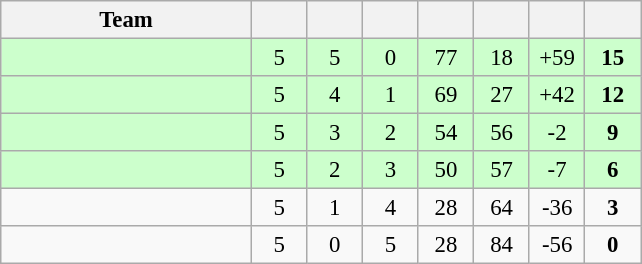<table class="wikitable" style="text-align:center;font-size:95%">
<tr>
<th width="160">Team</th>
<th width="30"></th>
<th width="30"></th>
<th width="30"></th>
<th width="30"></th>
<th width="30"></th>
<th width="30"></th>
<th width="30"></th>
</tr>
<tr bgcolor="ccffcc">
<td align="left"></td>
<td>5</td>
<td>5</td>
<td>0</td>
<td>77</td>
<td>18</td>
<td>+59</td>
<td><strong>15</strong></td>
</tr>
<tr bgcolor="ccffcc">
<td align="left"></td>
<td>5</td>
<td>4</td>
<td>1</td>
<td>69</td>
<td>27</td>
<td>+42</td>
<td><strong>12</strong></td>
</tr>
<tr bgcolor="ccffcc">
<td align="left"></td>
<td>5</td>
<td>3</td>
<td>2</td>
<td>54</td>
<td>56</td>
<td>-2</td>
<td><strong>9</strong></td>
</tr>
<tr bgcolor="ccffcc">
<td align="left"></td>
<td>5</td>
<td>2</td>
<td>3</td>
<td>50</td>
<td>57</td>
<td>-7</td>
<td><strong>6</strong></td>
</tr>
<tr>
<td align="left"></td>
<td>5</td>
<td>1</td>
<td>4</td>
<td>28</td>
<td>64</td>
<td>-36</td>
<td><strong>3</strong></td>
</tr>
<tr>
<td align="left"></td>
<td>5</td>
<td>0</td>
<td>5</td>
<td>28</td>
<td>84</td>
<td>-56</td>
<td><strong>0</strong></td>
</tr>
</table>
